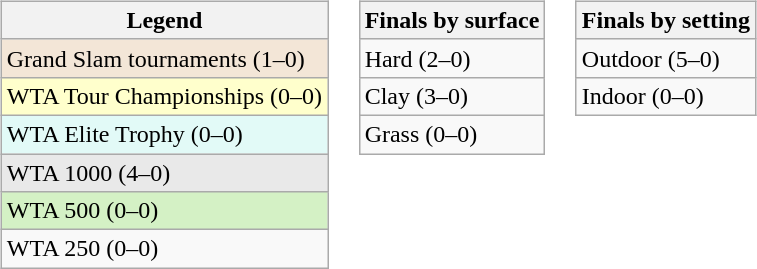<table>
<tr valign=top>
<td><br><table class="wikitable">
<tr>
<th>Legend</th>
</tr>
<tr>
<td style="background:#f3e6d7">Grand Slam tournaments (1–0)</td>
</tr>
<tr>
<td style="background:#ffc">WTA Tour Championships (0–0)</td>
</tr>
<tr>
<td style="background:#e2faf7">WTA Elite Trophy (0–0)</td>
</tr>
<tr>
<td style="background:#e9e9e9">WTA 1000 (4–0)</td>
</tr>
<tr>
<td style="background:#d4f1c5">WTA 500 (0–0)</td>
</tr>
<tr>
<td>WTA 250 (0–0)</td>
</tr>
</table>
</td>
<td><br><table class="wikitable">
<tr>
<th>Finals by surface</th>
</tr>
<tr>
<td>Hard (2–0)</td>
</tr>
<tr>
<td>Clay (3–0)</td>
</tr>
<tr>
<td>Grass (0–0)</td>
</tr>
</table>
</td>
<td><br><table class="wikitable">
<tr>
<th>Finals by setting</th>
</tr>
<tr>
<td>Outdoor (5–0)</td>
</tr>
<tr>
<td>Indoor (0–0)</td>
</tr>
</table>
</td>
</tr>
</table>
